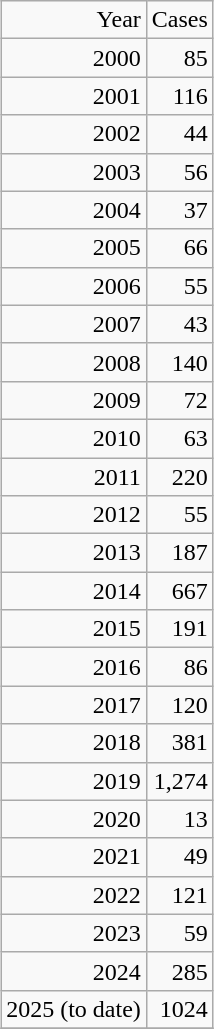<table class="wikitable floatright" style="clear:both; margin:0.5em auto; text-align:right">
<tr>
<td>Year</td>
<td>Cases</td>
</tr>
<tr>
<td>2000</td>
<td>85</td>
</tr>
<tr>
<td>2001</td>
<td>116</td>
</tr>
<tr>
<td>2002</td>
<td>44</td>
</tr>
<tr>
<td>2003</td>
<td>56</td>
</tr>
<tr>
<td>2004</td>
<td>37</td>
</tr>
<tr>
<td>2005</td>
<td>66</td>
</tr>
<tr>
<td>2006</td>
<td>55</td>
</tr>
<tr>
<td>2007</td>
<td>43</td>
</tr>
<tr>
<td>2008</td>
<td>140</td>
</tr>
<tr>
<td>2009</td>
<td>72</td>
</tr>
<tr>
<td>2010</td>
<td>63</td>
</tr>
<tr>
<td>2011</td>
<td>220</td>
</tr>
<tr>
<td>2012</td>
<td>55</td>
</tr>
<tr>
<td>2013</td>
<td>187</td>
</tr>
<tr>
<td>2014</td>
<td>667</td>
</tr>
<tr>
<td>2015</td>
<td>191</td>
</tr>
<tr>
<td>2016</td>
<td>86</td>
</tr>
<tr>
<td>2017</td>
<td>120</td>
</tr>
<tr>
<td>2018</td>
<td>381</td>
</tr>
<tr>
<td>2019</td>
<td>1,274</td>
</tr>
<tr>
<td>2020</td>
<td>13</td>
</tr>
<tr>
<td>2021</td>
<td>49</td>
</tr>
<tr>
<td>2022</td>
<td>121</td>
</tr>
<tr>
<td>2023</td>
<td>59</td>
</tr>
<tr>
<td>2024</td>
<td>285</td>
</tr>
<tr>
<td>2025 (to date)</td>
<td>1024</td>
</tr>
<tr>
</tr>
</table>
